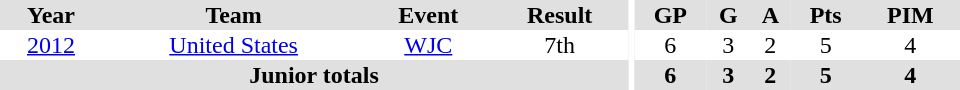<table border="0" cellpadding="1" cellspacing="0" ID="Table3" style="text-align:center; width:40em">
<tr ALIGN="center" bgcolor="#e0e0e0">
<th>Year</th>
<th>Team</th>
<th>Event</th>
<th>Result</th>
<th rowspan="99" bgcolor="#ffffff"></th>
<th>GP</th>
<th>G</th>
<th>A</th>
<th>Pts</th>
<th>PIM</th>
</tr>
<tr>
<td><a href='#'>2012</a></td>
<td><a href='#'>United States</a></td>
<td><a href='#'>WJC</a></td>
<td>7th</td>
<td>6</td>
<td>3</td>
<td>2</td>
<td>5</td>
<td>4</td>
</tr>
<tr bgcolor="#e0e0e0">
<th colspan="4">Junior totals</th>
<th>6</th>
<th>3</th>
<th>2</th>
<th>5</th>
<th>4</th>
</tr>
</table>
